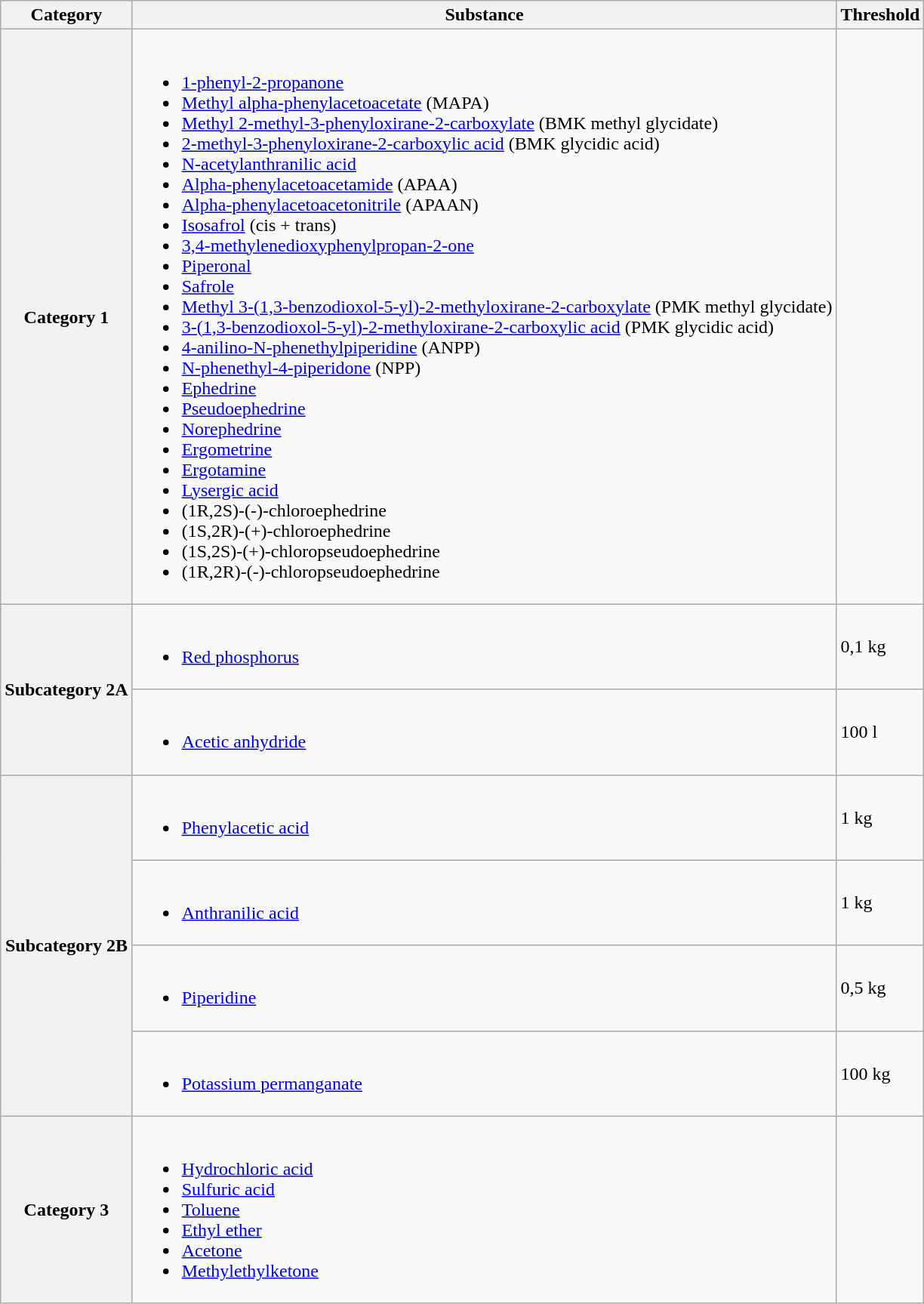<table class="wikitable">
<tr>
<th>Category</th>
<th>Substance</th>
<th>Threshold</th>
</tr>
<tr>
<th>Category 1</th>
<td><br><ul><li><a href='#'>1-phenyl-2-propanone</a></li><li><a href='#'>Methyl alpha-phenylacetoacetate</a> (MAPA)</li><li><a href='#'>Methyl 2-methyl-3-phenyloxirane-2-carboxylate</a> (BMK methyl glycidate)</li><li><a href='#'>2-methyl-3-phenyloxirane-2-carboxylic acid</a> (BMK glycidic acid)</li><li><a href='#'>N-acetylanthranilic acid</a></li><li><a href='#'>Alpha-phenylacetoacetamide</a> (APAA)</li><li><a href='#'>Alpha-phenylacetoacetonitrile</a> (APAAN)</li><li><a href='#'>Isosafrol</a> (cis + trans)</li><li><a href='#'>3,4-methylenedioxyphenylpropan-2-one</a></li><li><a href='#'>Piperonal</a></li><li><a href='#'>Safrole</a></li><li><a href='#'>Methyl 3-(1,3-benzodioxol-5-yl)-2-methyloxirane-2-carboxylate</a> (PMK methyl glycidate)</li><li><a href='#'>3-(1,3-benzodioxol-5-yl)-2-methyloxirane-2-carboxylic acid</a> (PMK glycidic acid)</li><li><a href='#'>4-anilino-N-phenethylpiperidine</a> (ANPP)</li><li><a href='#'>N-phenethyl-4-piperidone</a> (NPP)</li><li><a href='#'>Ephedrine</a></li><li><a href='#'>Pseudoephedrine</a></li><li><a href='#'>Norephedrine</a></li><li><a href='#'>Ergometrine</a></li><li><a href='#'>Ergotamine</a></li><li><a href='#'>Lysergic acid</a></li><li>(1R,2S)-(-)-chloroephedrine</li><li>(1S,2R)-(+)-chloroephedrine</li><li>(1S,2S)-(+)-chloropseudoephedrine</li><li>(1R,2R)-(-)-chloropseudoephedrine</li></ul></td>
</tr>
<tr>
<th rowspan="2">Subcategory 2A</th>
<td><br><ul><li><a href='#'>Red phosphorus</a></li></ul></td>
<td>0,1 kg</td>
</tr>
<tr>
<td><br><ul><li><a href='#'>Acetic anhydride</a></li></ul></td>
<td>100 l</td>
</tr>
<tr>
<th rowspan="4">Subcategory 2B</th>
<td><br><ul><li><a href='#'>Phenylacetic acid</a></li></ul></td>
<td>1 kg</td>
</tr>
<tr>
<td><br><ul><li><a href='#'>Anthranilic acid</a></li></ul></td>
<td>1 kg</td>
</tr>
<tr>
<td><br><ul><li><a href='#'>Piperidine</a></li></ul></td>
<td>0,5 kg</td>
</tr>
<tr>
<td><br><ul><li><a href='#'>Potassium permanganate</a></li></ul></td>
<td>100 kg</td>
</tr>
<tr>
<th>Category 3</th>
<td><br><ul><li><a href='#'>Hydrochloric acid</a></li><li><a href='#'>Sulfuric acid</a></li><li><a href='#'>Toluene</a></li><li><a href='#'>Ethyl ether</a></li><li><a href='#'>Acetone</a></li><li><a href='#'>Methylethylketone</a></li></ul></td>
</tr>
</table>
